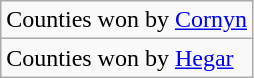<table class="wikitable sortable">
<tr>
<td colspan="2">Counties won by <a href='#'>Cornyn</a></td>
</tr>
<tr>
<td colspan="2">Counties won by <a href='#'>Hegar</a></td>
</tr>
</table>
